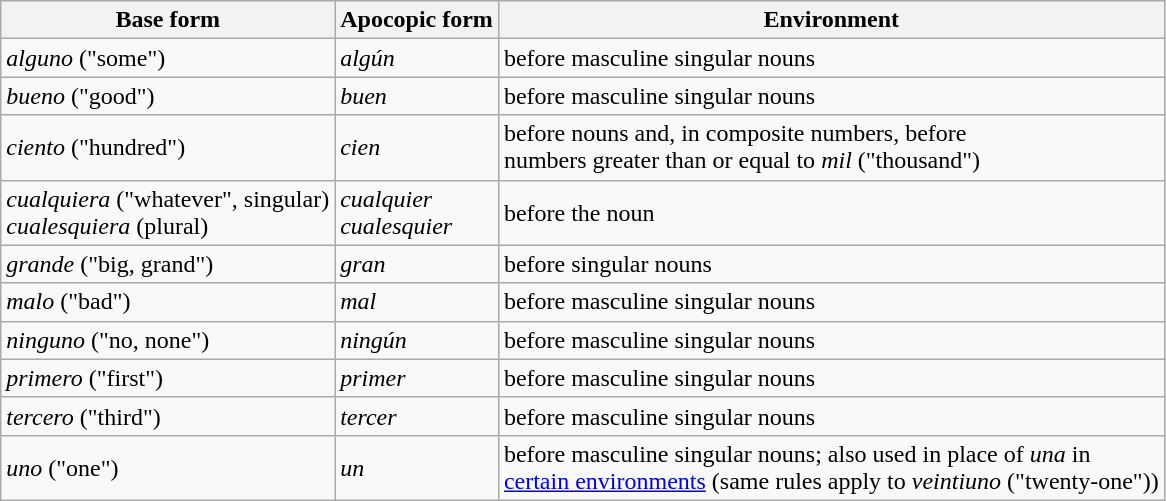<table class="wikitable">
<tr>
<th>Base form</th>
<th>Apocopic form</th>
<th>Environment</th>
</tr>
<tr>
<td><em>alguno</em> ("some")</td>
<td><em>algún</em></td>
<td>before masculine singular nouns</td>
</tr>
<tr>
<td><em>bueno</em> ("good")</td>
<td><em>buen</em></td>
<td>before masculine singular nouns</td>
</tr>
<tr>
<td><em>ciento</em> ("hundred")</td>
<td><em>cien</em></td>
<td>before nouns and, in composite numbers, before<br>numbers greater than or equal to <em>mil</em> ("thousand")</td>
</tr>
<tr>
<td><em>cualquiera</em> ("whatever", singular)<br><em>cualesquiera</em> (plural)</td>
<td><em>cualquier</em><br><em>cualesquier</em></td>
<td>before the noun</td>
</tr>
<tr>
<td><em>grande</em> ("big, grand")</td>
<td><em>gran</em></td>
<td>before singular nouns</td>
</tr>
<tr>
<td><em>malo</em> ("bad")</td>
<td><em>mal</em></td>
<td>before masculine singular nouns</td>
</tr>
<tr>
<td><em>ninguno</em> ("no, none")</td>
<td><em>ningún</em></td>
<td>before masculine singular nouns</td>
</tr>
<tr>
<td><em>primero</em> ("first")</td>
<td><em>primer</em></td>
<td>before masculine singular nouns</td>
</tr>
<tr>
<td><em>tercero</em> ("third")</td>
<td><em>tercer</em></td>
<td>before masculine singular nouns</td>
</tr>
<tr>
<td><em>uno</em> ("one")</td>
<td><em>un</em></td>
<td>before masculine singular nouns; also used in place of <em>una</em> in<br><a href='#'>certain environments</a> (same rules apply to <em>veintiuno</em> ("twenty-one"))</td>
</tr>
</table>
